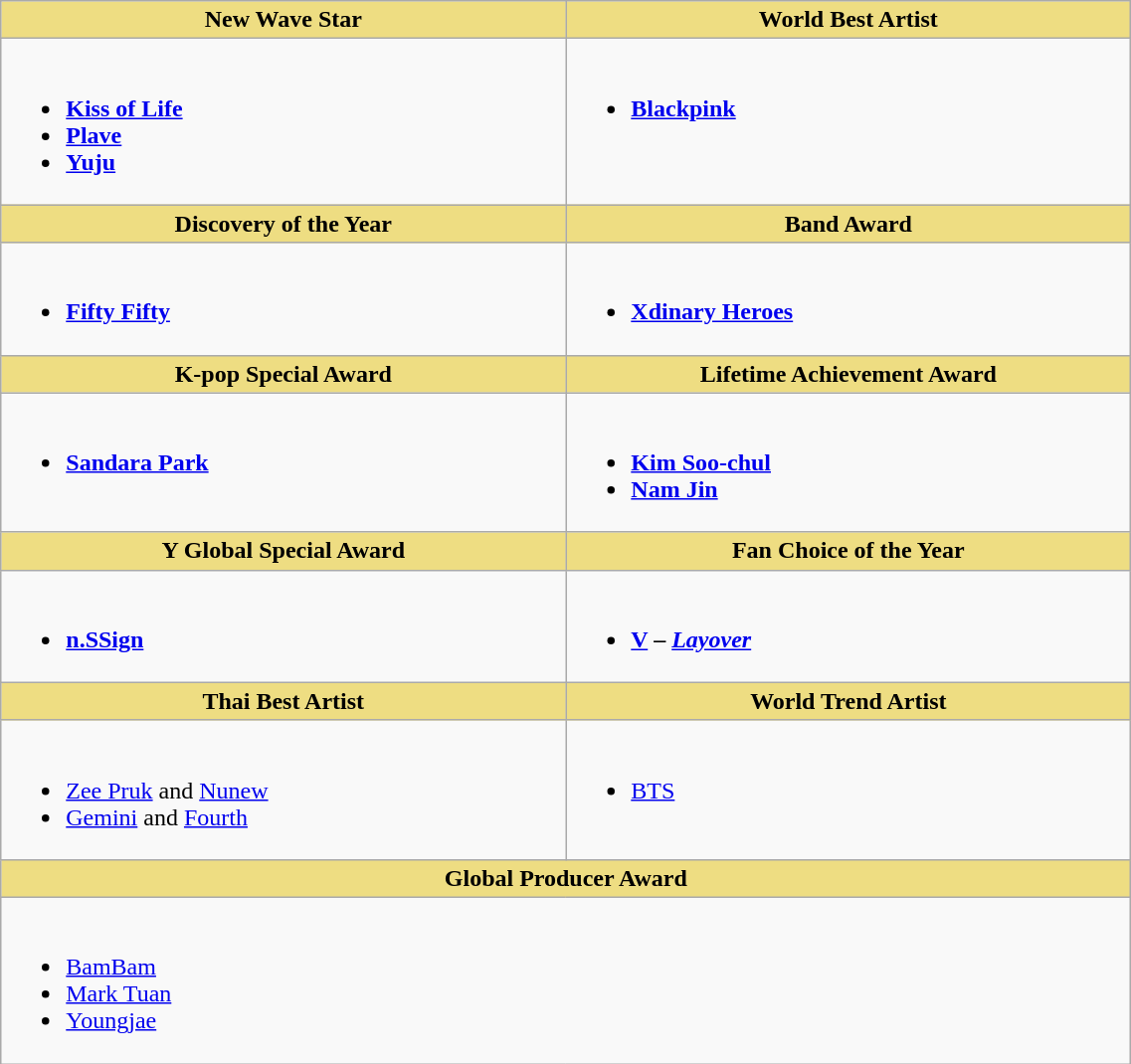<table class="wikitable" style="width:60%">
<tr>
<th scope="col" style="background:#EEDD82; width:30%">New Wave Star</th>
<th scope="col" style="background:#EEDD82; width:30%">World Best Artist</th>
</tr>
<tr>
<td style="vertical-align:top"><br><ul><li><strong><a href='#'>Kiss of Life</a></strong></li><li><strong><a href='#'>Plave</a></strong></li><li><strong><a href='#'>Yuju</a></strong></li></ul></td>
<td style="vertical-align:top"><br><ul><li><strong><a href='#'>Blackpink</a></strong></li></ul></td>
</tr>
<tr>
<th scope="col" style="background:#EEDD82">Discovery of the Year</th>
<th scope="col" style="background:#EEDD82">Band Award</th>
</tr>
<tr>
<td style="vertical-align:top"><br><ul><li><strong><a href='#'>Fifty Fifty</a></strong></li></ul></td>
<td style="vertical-align:top"><br><ul><li><strong><a href='#'>Xdinary Heroes</a></strong></li></ul></td>
</tr>
<tr>
<th scope="col" style="background:#EEDD82">K-pop Special Award</th>
<th scope="col" style="background:#EEDD82">Lifetime Achievement Award</th>
</tr>
<tr>
<td style="vertical-align:top"><br><ul><li><strong><a href='#'>Sandara Park</a></strong></li></ul></td>
<td style="vertical-align:top"><br><ul><li><strong><a href='#'>Kim Soo-chul</a></strong></li><li><strong><a href='#'>Nam Jin</a></strong></li></ul></td>
</tr>
<tr>
<th scope="col" style="background:#EEDD82">Y Global Special Award</th>
<th scope="col" style="background:#EEDD82">Fan Choice of the Year</th>
</tr>
<tr>
<td style="vertical-align:top"><br><ul><li><strong><a href='#'>n.SSign</a></strong></li></ul></td>
<td style="vertical-align:top"><br><ul><li><strong><a href='#'>V</a> – <em><a href='#'>Layover</a><strong><em></li></ul></td>
</tr>
<tr>
<th scope="col" style="background:#EEDD82">Thai Best Artist</th>
<th scope="col" style="background:#EEDD82">World Trend Artist</th>
</tr>
<tr>
<td style="vertical-align:top"><br><ul><li></strong><a href='#'>Zee Pruk</a> and <a href='#'>Nunew</a><strong></li><li></strong><a href='#'>Gemini</a> and <a href='#'>Fourth</a><strong></li></ul></td>
<td style="vertical-align:top"><br><ul><li></strong><a href='#'>BTS</a><strong></li></ul></td>
</tr>
<tr>
<th scope="col" colspan="2" style="background:#EEDD82">Global Producer Award</th>
</tr>
<tr>
<td style="vertical-align:top" colspan="2"><br><ul><li></strong><a href='#'>BamBam</a><strong></li><li></strong><a href='#'>Mark Tuan</a><strong></li><li></strong><a href='#'>Youngjae</a><strong></li></ul></td>
</tr>
</table>
